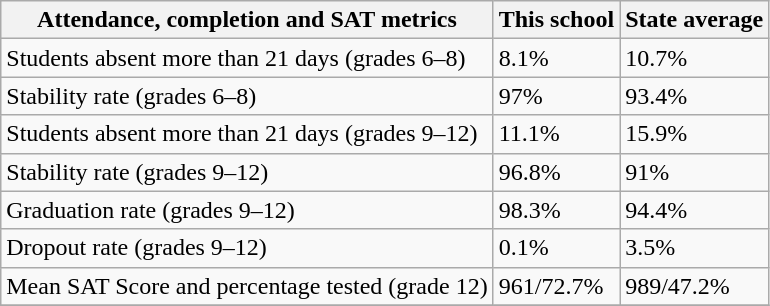<table class="wikitable">
<tr>
<th>Attendance, completion and SAT metrics</th>
<th>This school</th>
<th>State average</th>
</tr>
<tr>
<td>Students absent more than 21 days (grades 6–8)</td>
<td>8.1%</td>
<td>10.7%</td>
</tr>
<tr>
<td>Stability rate (grades 6–8)</td>
<td>97%</td>
<td>93.4%</td>
</tr>
<tr>
<td>Students absent more than 21 days (grades 9–12)</td>
<td>11.1%</td>
<td>15.9%</td>
</tr>
<tr>
<td>Stability rate (grades 9–12)</td>
<td>96.8%</td>
<td>91%</td>
</tr>
<tr>
<td>Graduation rate (grades 9–12)</td>
<td>98.3%</td>
<td>94.4%</td>
</tr>
<tr>
<td>Dropout rate (grades 9–12)</td>
<td>0.1%</td>
<td>3.5%</td>
</tr>
<tr>
<td>Mean SAT Score and percentage tested (grade 12)</td>
<td>961/72.7%</td>
<td>989/47.2%</td>
</tr>
<tr>
</tr>
</table>
